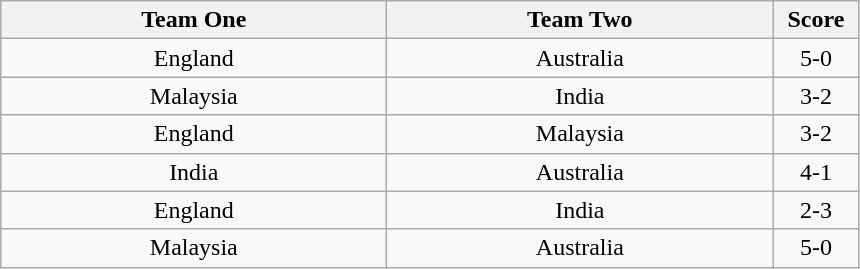<table class="wikitable" style="text-align: center">
<tr>
<th width=250>Team One</th>
<th width=250>Team Two</th>
<th width=50>Score</th>
</tr>
<tr>
<td> England</td>
<td> Australia</td>
<td>5-0</td>
</tr>
<tr>
<td> Malaysia</td>
<td> India</td>
<td>3-2</td>
</tr>
<tr>
<td> England</td>
<td> Malaysia</td>
<td>3-2</td>
</tr>
<tr>
<td> India</td>
<td> Australia</td>
<td>4-1</td>
</tr>
<tr>
<td> England</td>
<td> India</td>
<td>2-3</td>
</tr>
<tr>
<td> Malaysia</td>
<td> Australia</td>
<td>5-0</td>
</tr>
</table>
